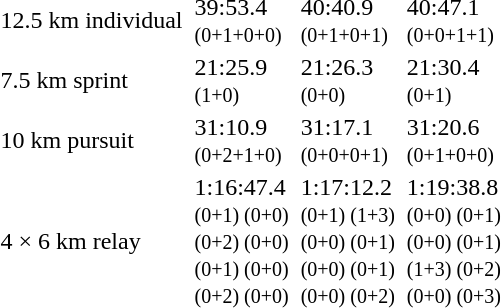<table>
<tr>
<td>12.5 km individual<br><em></em></td>
<td></td>
<td>39:53.4<br><small>(0+1+0+0)</small></td>
<td></td>
<td>40:40.9<br><small>(0+1+0+1)</small></td>
<td></td>
<td>40:47.1<br><small>(0+0+1+1)</small></td>
</tr>
<tr>
<td>7.5 km sprint<br><em></em></td>
<td></td>
<td>21:25.9<br><small>(1+0)</small></td>
<td></td>
<td>21:26.3<br><small>(0+0)</small></td>
<td></td>
<td>21:30.4<br><small>(0+1)</small></td>
</tr>
<tr>
<td>10 km pursuit<br><em></em></td>
<td></td>
<td>31:10.9<br><small>(0+2+1+0)</small></td>
<td></td>
<td>31:17.1<br><small>(0+0+0+1)</small></td>
<td></td>
<td>31:20.6<br><small>(0+1+0+0)</small></td>
</tr>
<tr>
<td>4 × 6 km relay<br><em></em></td>
<td></td>
<td>1:16:47.4<br><small>(0+1) (0+0)<br>(0+2) (0+0)<br>(0+1) (0+0)<br>(0+2) (0+0)</small></td>
<td></td>
<td>1:17:12.2<br><small>(0+1) (1+3)<br>(0+0) (0+1)<br>(0+0) (0+1)<br>(0+0) (0+2)</small></td>
<td></td>
<td>1:19:38.8<br><small>(0+0) (0+1)<br>(0+0) (0+1)<br>(1+3) (0+2)<br>(0+0) (0+3)</small></td>
</tr>
</table>
